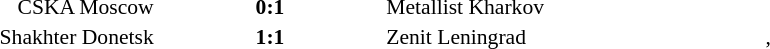<table style="width:100%;" cellspacing="1">
<tr>
<th width=20%></th>
<th width=12%></th>
<th width=20%></th>
<th></th>
</tr>
<tr style=font-size:90%>
<td align=right>CSKA Moscow</td>
<td align=center><strong>0:1</strong></td>
<td>Metallist Kharkov</td>
<td></td>
</tr>
<tr style=font-size:90%>
<td align=right>Shakhter Donetsk</td>
<td align=center><strong>1:1</strong></td>
<td>Zenit Leningrad</td>
<td>, </td>
</tr>
</table>
